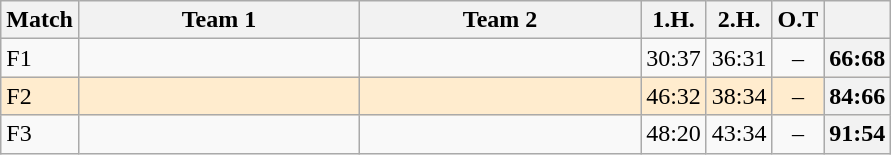<table class="wikitable">
<tr>
<th>Match</th>
<th align="left" width="180">Team 1</th>
<th align="left" width="180">Team 2</th>
<th>1.H.</th>
<th>2.H.</th>
<th>O.T</th>
<th></th>
</tr>
<tr>
<td>F1</td>
<td></td>
<td></td>
<td>30:37</td>
<td>36:31</td>
<td align="center">–</td>
<th align="center">66:68</th>
</tr>
<tr bgcolor="#FFECCE">
<td>F2</td>
<td></td>
<td></td>
<td>46:32</td>
<td>38:34</td>
<td align="center">–</td>
<th align="center">84:66</th>
</tr>
<tr>
<td>F3</td>
<td></td>
<td></td>
<td>48:20</td>
<td>43:34</td>
<td align="center">–</td>
<th align="center">91:54</th>
</tr>
</table>
